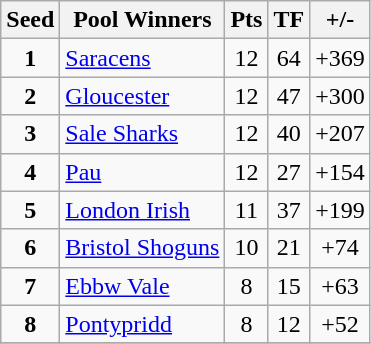<table class="wikitable" style="text-align: center;">
<tr>
<th>Seed</th>
<th>Pool Winners</th>
<th>Pts</th>
<th>TF</th>
<th>+/-</th>
</tr>
<tr>
<td><strong>1</strong></td>
<td align=left> <a href='#'>Saracens</a></td>
<td>12</td>
<td>64</td>
<td>+369</td>
</tr>
<tr>
<td><strong>2</strong></td>
<td align=left> <a href='#'>Gloucester</a></td>
<td>12</td>
<td>47</td>
<td>+300</td>
</tr>
<tr>
<td><strong>3</strong></td>
<td align=left> <a href='#'>Sale Sharks</a></td>
<td>12</td>
<td>40</td>
<td>+207</td>
</tr>
<tr>
<td><strong>4</strong></td>
<td align=left> <a href='#'>Pau</a></td>
<td>12</td>
<td>27</td>
<td>+154</td>
</tr>
<tr>
<td><strong>5</strong></td>
<td align=left> <a href='#'>London Irish</a></td>
<td>11</td>
<td>37</td>
<td>+199</td>
</tr>
<tr>
<td><strong>6</strong></td>
<td align=left> <a href='#'>Bristol Shoguns</a></td>
<td>10</td>
<td>21</td>
<td>+74</td>
</tr>
<tr>
<td><strong>7</strong></td>
<td align=left> <a href='#'>Ebbw Vale</a></td>
<td>8</td>
<td>15</td>
<td>+63</td>
</tr>
<tr>
<td><strong>8</strong></td>
<td align=left> <a href='#'>Pontypridd</a></td>
<td>8</td>
<td>12</td>
<td>+52</td>
</tr>
<tr>
</tr>
</table>
